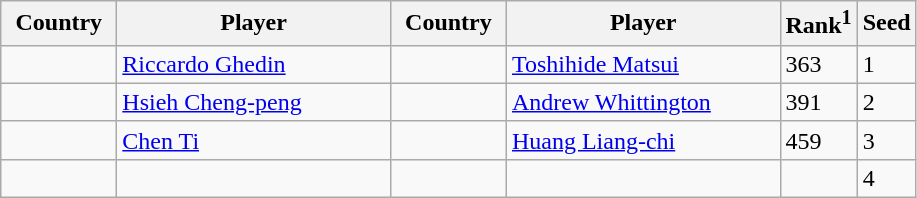<table class="sortable wikitable">
<tr>
<th width="70">Country</th>
<th width="175">Player</th>
<th width="70">Country</th>
<th width="175">Player</th>
<th>Rank<sup>1</sup></th>
<th>Seed</th>
</tr>
<tr>
<td></td>
<td><a href='#'>Riccardo Ghedin</a></td>
<td></td>
<td><a href='#'>Toshihide Matsui</a></td>
<td>363</td>
<td>1</td>
</tr>
<tr>
<td></td>
<td><a href='#'>Hsieh Cheng-peng</a></td>
<td></td>
<td><a href='#'>Andrew Whittington</a></td>
<td>391</td>
<td>2</td>
</tr>
<tr>
<td></td>
<td><a href='#'>Chen Ti</a></td>
<td></td>
<td><a href='#'>Huang Liang-chi</a></td>
<td>459</td>
<td>3</td>
</tr>
<tr>
<td></td>
<td></td>
<td></td>
<td></td>
<td></td>
<td>4</td>
</tr>
</table>
